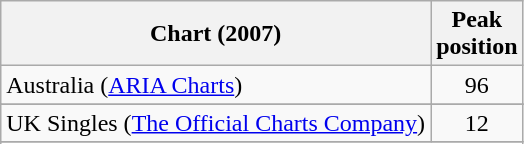<table class="wikitable sortable">
<tr>
<th align="left">Chart (2007)</th>
<th align="left">Peak<br>position</th>
</tr>
<tr>
<td align="left">Australia (<a href='#'>ARIA Charts</a>)</td>
<td align="center">96</td>
</tr>
<tr>
</tr>
<tr>
</tr>
<tr>
</tr>
<tr>
</tr>
<tr>
<td align="left">UK Singles (<a href='#'>The Official Charts Company</a>)</td>
<td align="center">12</td>
</tr>
<tr>
</tr>
<tr>
</tr>
</table>
